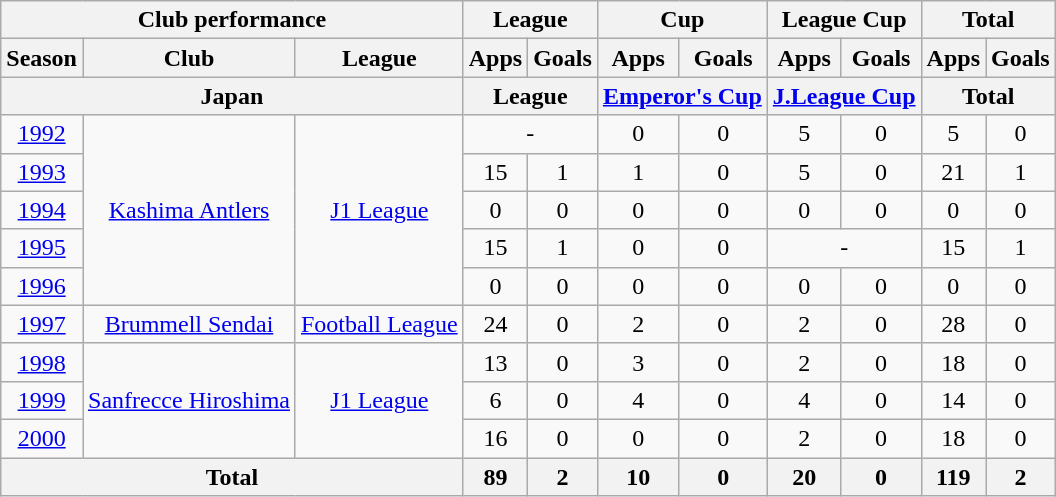<table class="wikitable" style="text-align:center;">
<tr>
<th colspan=3>Club performance</th>
<th colspan=2>League</th>
<th colspan=2>Cup</th>
<th colspan=2>League Cup</th>
<th colspan=2>Total</th>
</tr>
<tr>
<th>Season</th>
<th>Club</th>
<th>League</th>
<th>Apps</th>
<th>Goals</th>
<th>Apps</th>
<th>Goals</th>
<th>Apps</th>
<th>Goals</th>
<th>Apps</th>
<th>Goals</th>
</tr>
<tr>
<th colspan=3>Japan</th>
<th colspan=2>League</th>
<th colspan=2><a href='#'>Emperor's Cup</a></th>
<th colspan=2><a href='#'>J.League Cup</a></th>
<th colspan=2>Total</th>
</tr>
<tr>
<td><a href='#'>1992</a></td>
<td rowspan="5"><a href='#'>Kashima Antlers</a></td>
<td rowspan="5"><a href='#'>J1 League</a></td>
<td colspan="2">-</td>
<td>0</td>
<td>0</td>
<td>5</td>
<td>0</td>
<td>5</td>
<td>0</td>
</tr>
<tr>
<td><a href='#'>1993</a></td>
<td>15</td>
<td>1</td>
<td>1</td>
<td>0</td>
<td>5</td>
<td>0</td>
<td>21</td>
<td>1</td>
</tr>
<tr>
<td><a href='#'>1994</a></td>
<td>0</td>
<td>0</td>
<td>0</td>
<td>0</td>
<td>0</td>
<td>0</td>
<td>0</td>
<td>0</td>
</tr>
<tr>
<td><a href='#'>1995</a></td>
<td>15</td>
<td>1</td>
<td>0</td>
<td>0</td>
<td colspan="2">-</td>
<td>15</td>
<td>1</td>
</tr>
<tr>
<td><a href='#'>1996</a></td>
<td>0</td>
<td>0</td>
<td>0</td>
<td>0</td>
<td>0</td>
<td>0</td>
<td>0</td>
<td>0</td>
</tr>
<tr>
<td><a href='#'>1997</a></td>
<td><a href='#'>Brummell Sendai</a></td>
<td><a href='#'>Football League</a></td>
<td>24</td>
<td>0</td>
<td>2</td>
<td>0</td>
<td>2</td>
<td>0</td>
<td>28</td>
<td>0</td>
</tr>
<tr>
<td><a href='#'>1998</a></td>
<td rowspan="3"><a href='#'>Sanfrecce Hiroshima</a></td>
<td rowspan="3"><a href='#'>J1 League</a></td>
<td>13</td>
<td>0</td>
<td>3</td>
<td>0</td>
<td>2</td>
<td>0</td>
<td>18</td>
<td>0</td>
</tr>
<tr>
<td><a href='#'>1999</a></td>
<td>6</td>
<td>0</td>
<td>4</td>
<td>0</td>
<td>4</td>
<td>0</td>
<td>14</td>
<td>0</td>
</tr>
<tr>
<td><a href='#'>2000</a></td>
<td>16</td>
<td>0</td>
<td>0</td>
<td>0</td>
<td>2</td>
<td>0</td>
<td>18</td>
<td>0</td>
</tr>
<tr>
<th colspan=3>Total</th>
<th>89</th>
<th>2</th>
<th>10</th>
<th>0</th>
<th>20</th>
<th>0</th>
<th>119</th>
<th>2</th>
</tr>
</table>
